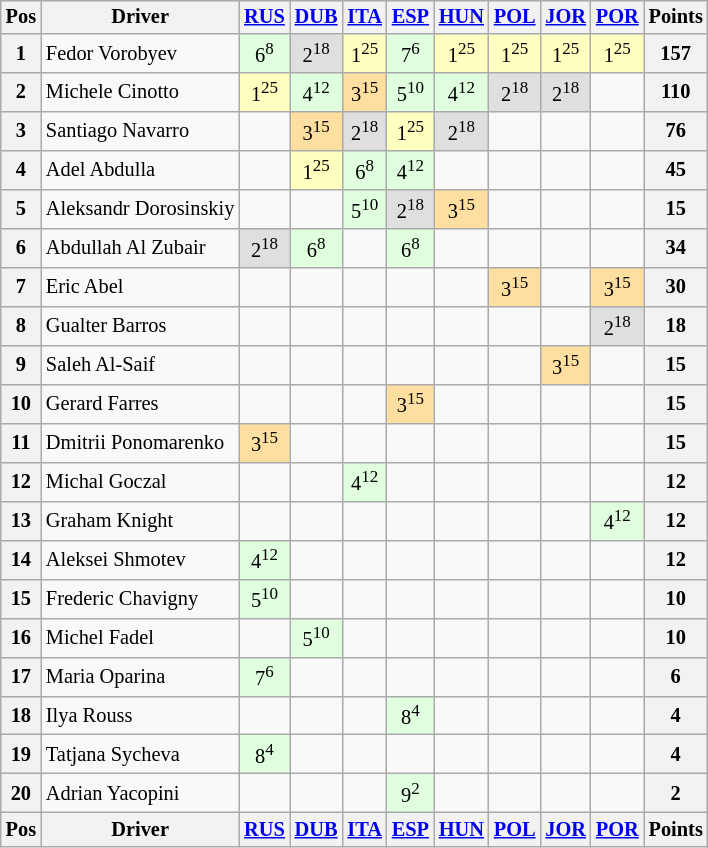<table class="wikitable" style="font-size: 85%; text-align: center; display: inline-table;">
<tr valign="top">
<th valign="middle">Pos</th>
<th valign="middle">Driver</th>
<th><a href='#'>RUS</a><br></th>
<th><a href='#'>DUB</a><br></th>
<th><a href='#'>ITA</a><br></th>
<th><a href='#'>ESP</a><br></th>
<th><a href='#'>HUN</a><br></th>
<th><a href='#'>POL</a><br></th>
<th><a href='#'>JOR</a><br></th>
<th><a href='#'>POR</a><br></th>
<th valign="middle">Points</th>
</tr>
<tr>
<th>1</th>
<td align=left> Fedor Vorobyev</td>
<td style="background:#dfffdf;">6<sup>8</sup></td>
<td style="background:#dfdfdf;">2<sup>18</sup></td>
<td style="background:#ffffbf;">1<sup>25</sup></td>
<td style="background:#dfffdf;">7<sup>6</sup></td>
<td style="background:#ffffbf;">1<sup>25</sup></td>
<td style="background:#ffffbf;">1<sup>25</sup></td>
<td style="background:#ffffbf;">1<sup>25</sup></td>
<td style="background:#ffffbf;">1<sup>25</sup></td>
<th>157</th>
</tr>
<tr>
<th>2</th>
<td align=left> Michele Cinotto</td>
<td style="background:#ffffbf;">1<sup>25</sup></td>
<td style="background:#dfffdf;">4<sup>12</sup></td>
<td style="background:#ffdf9f;">3<sup>15</sup></td>
<td style="background:#dfffdf;">5<sup>10</sup></td>
<td style="background:#dfffdf;">4<sup>12</sup></td>
<td style="background:#dfdfdf;">2<sup>18</sup></td>
<td style="background:#dfdfdf;">2<sup>18</sup></td>
<td></td>
<th>110</th>
</tr>
<tr>
<th>3</th>
<td align=left> Santiago Navarro</td>
<td></td>
<td style="background:#ffdf9f;">3<sup>15</sup></td>
<td style="background:#dfdfdf;">2<sup>18</sup></td>
<td style="background:#ffffbf;">1<sup>25</sup></td>
<td style="background:#dfdfdf;">2<sup>18</sup></td>
<td></td>
<td></td>
<td></td>
<th>76</th>
</tr>
<tr>
<th>4</th>
<td align=left> Adel Abdulla</td>
<td></td>
<td style="background:#ffffbf;">1<sup>25</sup></td>
<td style="background:#dfffdf;">6<sup>8</sup></td>
<td style="background:#dfffdf;">4<sup>12</sup></td>
<td></td>
<td></td>
<td></td>
<td></td>
<th>45</th>
</tr>
<tr>
<th>5</th>
<td align=left> Aleksandr Dorosinskiy</td>
<td></td>
<td></td>
<td style="background:#dfffdf;">5<sup>10</sup></td>
<td style="background:#dfdfdf;">2<sup>18</sup></td>
<td style="background:#ffdf9f;">3<sup>15</sup></td>
<td></td>
<td></td>
<td></td>
<th>15</th>
</tr>
<tr>
<th>6</th>
<td align=left> Abdullah Al Zubair</td>
<td style="background:#dfdfdf;">2<sup>18</sup></td>
<td style="background:#dfffdf;">6<sup>8</sup></td>
<td></td>
<td style="background:#dfffdf;">6<sup>8</sup></td>
<td></td>
<td></td>
<td></td>
<td></td>
<th>34</th>
</tr>
<tr>
<th>7</th>
<td align=left> Eric Abel</td>
<td></td>
<td></td>
<td></td>
<td></td>
<td></td>
<td style="background:#ffdf9f;">3<sup>15</sup></td>
<td></td>
<td style="background:#ffdf9f;">3<sup>15</sup></td>
<th>30</th>
</tr>
<tr>
<th>8</th>
<td align=left> Gualter Barros</td>
<td></td>
<td></td>
<td></td>
<td></td>
<td></td>
<td></td>
<td></td>
<td style="background:#dfdfdf;">2<sup>18</sup></td>
<th>18</th>
</tr>
<tr>
<th>9</th>
<td align=left> Saleh Al-Saif</td>
<td></td>
<td></td>
<td></td>
<td></td>
<td></td>
<td></td>
<td style="background:#ffdf9f;">3<sup>15</sup></td>
<td></td>
<th>15</th>
</tr>
<tr>
<th>10</th>
<td align=left> Gerard Farres</td>
<td></td>
<td></td>
<td></td>
<td style="background:#ffdf9f;">3<sup>15</sup></td>
<td></td>
<td></td>
<td></td>
<td></td>
<th>15</th>
</tr>
<tr>
<th>11</th>
<td align=left> Dmitrii Ponomarenko</td>
<td style="background:#ffdf9f;">3<sup>15</sup></td>
<td></td>
<td></td>
<td></td>
<td></td>
<td></td>
<td></td>
<td></td>
<th>15</th>
</tr>
<tr>
<th>12</th>
<td align=left> Michal Goczal</td>
<td></td>
<td></td>
<td style="background:#dfffdf;">4<sup>12</sup></td>
<td></td>
<td></td>
<td></td>
<td></td>
<td></td>
<th>12</th>
</tr>
<tr>
<th>13</th>
<td align=left> Graham Knight</td>
<td></td>
<td></td>
<td></td>
<td></td>
<td></td>
<td></td>
<td></td>
<td style="background:#dfffdf;">4<sup>12</sup></td>
<th>12</th>
</tr>
<tr>
<th>14</th>
<td align=left> Aleksei Shmotev</td>
<td style="background:#dfffdf;">4<sup>12</sup></td>
<td></td>
<td></td>
<td></td>
<td></td>
<td></td>
<td></td>
<td></td>
<th>12</th>
</tr>
<tr>
<th>15</th>
<td align=left> Frederic Chavigny</td>
<td style="background:#dfffdf;">5<sup>10</sup></td>
<td></td>
<td></td>
<td></td>
<td></td>
<td></td>
<td></td>
<td></td>
<th>10</th>
</tr>
<tr>
<th>16</th>
<td align=left> Michel Fadel</td>
<td></td>
<td style="background:#dfffdf;">5<sup>10</sup></td>
<td></td>
<td></td>
<td></td>
<td></td>
<td></td>
<td></td>
<th>10</th>
</tr>
<tr>
<th>17</th>
<td align=left> Maria Oparina</td>
<td style="background:#dfffdf;">7<sup>6</sup></td>
<td></td>
<td></td>
<td></td>
<td></td>
<td></td>
<td></td>
<td></td>
<th>6</th>
</tr>
<tr>
<th>18</th>
<td align=left> Ilya Rouss</td>
<td></td>
<td></td>
<td></td>
<td style="background:#dfffdf;">8<sup>4</sup></td>
<td></td>
<td></td>
<td></td>
<td></td>
<th>4</th>
</tr>
<tr>
<th>19</th>
<td align=left> Tatjana Sycheva</td>
<td style="background:#dfffdf;">8<sup>4</sup></td>
<td></td>
<td></td>
<td></td>
<td></td>
<td></td>
<td></td>
<td></td>
<th>4</th>
</tr>
<tr>
<th>20</th>
<td align=left> Adrian Yacopini</td>
<td></td>
<td></td>
<td></td>
<td style="background:#dfffdf;">9<sup>2</sup></td>
<td></td>
<td></td>
<td></td>
<td></td>
<th>2</th>
</tr>
<tr valign="top">
<th valign="middle">Pos</th>
<th valign="middle">Driver</th>
<th><a href='#'>RUS</a><br></th>
<th><a href='#'>DUB</a><br></th>
<th><a href='#'>ITA</a><br></th>
<th><a href='#'>ESP</a><br></th>
<th><a href='#'>HUN</a><br></th>
<th><a href='#'>POL</a><br></th>
<th><a href='#'>JOR</a><br></th>
<th><a href='#'>POR</a><br></th>
<th valign="middle">Points</th>
</tr>
</table>
